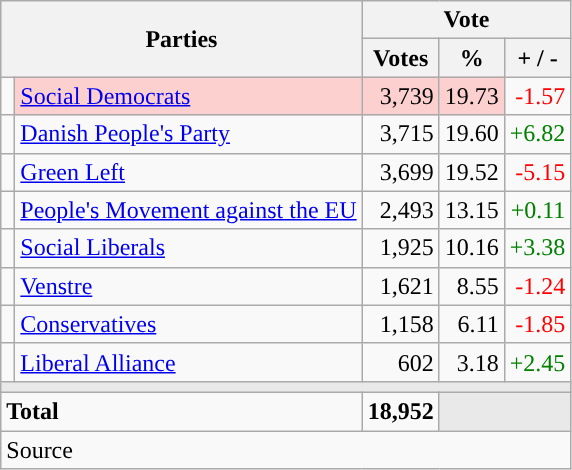<table class="wikitable" style="text-align:right;">
<tr>
<th style="text-align:centre;" rowspan="2" colspan="2" width="225">Parties</th>
<th colspan="3">Vote</th>
</tr>
<tr>
<th width="15">Votes</th>
<th width="15">%</th>
<th width="15">+ / -</th>
</tr>
<tr>
<td width="2" style="color:inherit;background:"></td>
<td bgcolor=#fbd0ce   align="left"><a href='#'>Social Democrats</a></td>
<td bgcolor=#fbd0ce>3,739</td>
<td bgcolor=#fbd0ce>19.73</td>
<td style=color:red;>-1.57</td>
</tr>
<tr>
<td width="2" style="color:inherit;background:"></td>
<td align="left"><a href='#'>Danish People's Party</a></td>
<td>3,715</td>
<td>19.60</td>
<td style=color:green;>+6.82</td>
</tr>
<tr>
<td width="2" style="color:inherit;background:"></td>
<td align="left"><a href='#'>Green Left</a></td>
<td>3,699</td>
<td>19.52</td>
<td style=color:red;>-5.15</td>
</tr>
<tr>
<td width="2" style="color:inherit;background:"></td>
<td align="left"><a href='#'>People's Movement against the EU</a></td>
<td>2,493</td>
<td>13.15</td>
<td style=color:green;>+0.11</td>
</tr>
<tr>
<td width="2" style="color:inherit;background:"></td>
<td align="left"><a href='#'>Social Liberals</a></td>
<td>1,925</td>
<td>10.16</td>
<td style=color:green;>+3.38</td>
</tr>
<tr>
<td width="2" style="color:inherit;background:"></td>
<td align="left"><a href='#'>Venstre</a></td>
<td>1,621</td>
<td>8.55</td>
<td style=color:red;>-1.24</td>
</tr>
<tr>
<td width="2" style="color:inherit;background:"></td>
<td align="left"><a href='#'>Conservatives</a></td>
<td>1,158</td>
<td>6.11</td>
<td style=color:red;>-1.85</td>
</tr>
<tr>
<td width="2" style="color:inherit;background:"></td>
<td align="left"><a href='#'>Liberal Alliance</a></td>
<td>602</td>
<td>3.18</td>
<td style=color:green;>+2.45</td>
</tr>
<tr>
<td colspan="7" bgcolor="#E9E9E9"></td>
</tr>
<tr>
<td align="left" colspan="2"><strong>Total</strong></td>
<td><strong>18,952</strong></td>
<td bgcolor="#E9E9E9" colspan="2"></td>
</tr>
<tr>
<td align="left" colspan="6">Source</td>
</tr>
</table>
